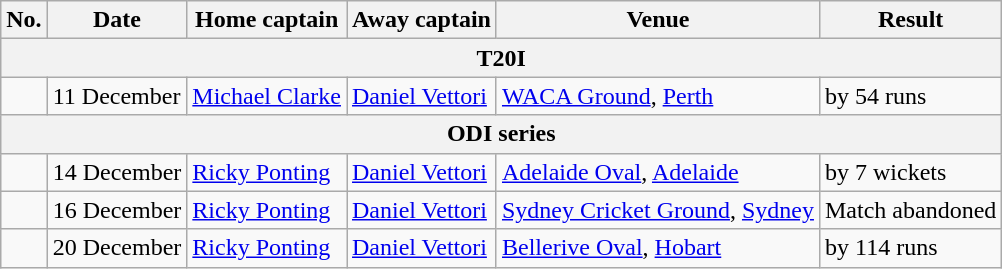<table class="wikitable">
<tr>
<th>No.</th>
<th>Date</th>
<th>Home captain</th>
<th>Away captain</th>
<th>Venue</th>
<th>Result</th>
</tr>
<tr>
<th colspan="6">T20I</th>
</tr>
<tr>
<td></td>
<td>11 December</td>
<td><a href='#'>Michael Clarke</a></td>
<td><a href='#'>Daniel Vettori</a></td>
<td><a href='#'>WACA Ground</a>, <a href='#'>Perth</a></td>
<td> by 54 runs</td>
</tr>
<tr>
<th colspan="6">ODI series</th>
</tr>
<tr>
<td></td>
<td>14 December</td>
<td><a href='#'>Ricky Ponting</a></td>
<td><a href='#'>Daniel Vettori</a></td>
<td><a href='#'>Adelaide Oval</a>, <a href='#'>Adelaide</a></td>
<td> by 7 wickets</td>
</tr>
<tr>
<td></td>
<td>16 December</td>
<td><a href='#'>Ricky Ponting</a></td>
<td><a href='#'>Daniel Vettori</a></td>
<td><a href='#'>Sydney Cricket Ground</a>, <a href='#'>Sydney</a></td>
<td>Match abandoned</td>
</tr>
<tr>
<td></td>
<td>20 December</td>
<td><a href='#'>Ricky Ponting</a></td>
<td><a href='#'>Daniel Vettori</a></td>
<td><a href='#'>Bellerive Oval</a>, <a href='#'>Hobart</a></td>
<td> by 114 runs</td>
</tr>
</table>
